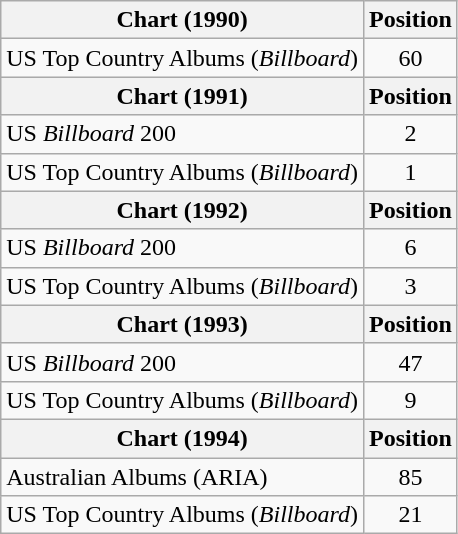<table class="wikitable">
<tr>
<th>Chart (1990)</th>
<th>Position</th>
</tr>
<tr>
<td>US Top Country Albums (<em>Billboard</em>)</td>
<td style="text-align:center;">60</td>
</tr>
<tr>
<th>Chart (1991)</th>
<th>Position</th>
</tr>
<tr>
<td>US <em>Billboard</em> 200</td>
<td style="text-align:center;">2</td>
</tr>
<tr>
<td>US Top Country Albums (<em>Billboard</em>)</td>
<td style="text-align:center;">1</td>
</tr>
<tr>
<th>Chart (1992)</th>
<th>Position</th>
</tr>
<tr>
<td>US <em>Billboard</em> 200</td>
<td style="text-align:center;">6</td>
</tr>
<tr>
<td>US Top Country Albums (<em>Billboard</em>)</td>
<td style="text-align:center;">3</td>
</tr>
<tr>
<th>Chart (1993)</th>
<th>Position</th>
</tr>
<tr>
<td>US <em>Billboard</em> 200</td>
<td style="text-align:center;">47</td>
</tr>
<tr>
<td>US Top Country Albums (<em>Billboard</em>)</td>
<td style="text-align:center;">9</td>
</tr>
<tr>
<th>Chart (1994)</th>
<th>Position</th>
</tr>
<tr>
<td>Australian Albums (ARIA)</td>
<td style="text-align:center;">85</td>
</tr>
<tr>
<td>US Top Country Albums (<em>Billboard</em>)</td>
<td style="text-align:center;">21</td>
</tr>
</table>
